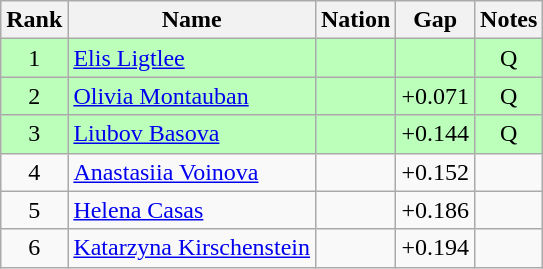<table class="wikitable sortable" style="text-align:center">
<tr>
<th>Rank</th>
<th>Name</th>
<th>Nation</th>
<th>Gap</th>
<th>Notes</th>
</tr>
<tr bgcolor=bbffbb>
<td>1</td>
<td align=left><a href='#'>Elis Ligtlee</a></td>
<td align=left></td>
<td></td>
<td>Q</td>
</tr>
<tr bgcolor=bbffbb>
<td>2</td>
<td align=left><a href='#'>Olivia Montauban</a></td>
<td align=left></td>
<td>+0.071</td>
<td>Q</td>
</tr>
<tr bgcolor=bbffbb>
<td>3</td>
<td align=left><a href='#'>Liubov Basova</a></td>
<td align=left></td>
<td>+0.144</td>
<td>Q</td>
</tr>
<tr>
<td>4</td>
<td align=left><a href='#'>Anastasiia Voinova</a></td>
<td align=left></td>
<td>+0.152</td>
<td></td>
</tr>
<tr>
<td>5</td>
<td align=left><a href='#'>Helena Casas</a></td>
<td align=left></td>
<td>+0.186</td>
<td></td>
</tr>
<tr>
<td>6</td>
<td align=left><a href='#'>Katarzyna Kirschenstein</a></td>
<td align=left></td>
<td>+0.194</td>
<td></td>
</tr>
</table>
